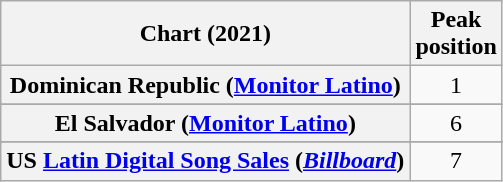<table class="wikitable sortable plainrowheaders" style="text-align:center">
<tr>
<th scope="col">Chart (2021)</th>
<th scope="col">Peak<br>position</th>
</tr>
<tr>
<th scope="row">Dominican Republic (<a href='#'>Monitor Latino</a>)</th>
<td>1</td>
</tr>
<tr>
</tr>
<tr>
<th scope="row">El Salvador (<a href='#'>Monitor Latino</a>)</th>
<td>6</td>
</tr>
<tr>
</tr>
<tr>
</tr>
<tr>
</tr>
<tr>
</tr>
<tr>
</tr>
<tr>
<th scope="row">US <a href='#'>Latin Digital Song Sales</a> (<em><a href='#'>Billboard</a></em>)</th>
<td>7</td>
</tr>
</table>
